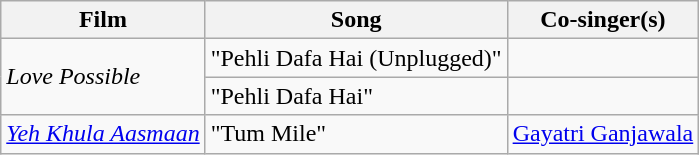<table class="wikitable plainrowheaders" textcolor:#000;">
<tr>
<th scope="col"><strong>Film</strong></th>
<th scope="col"><strong>Song</strong></th>
<th scope="col"><strong>Co-singer(s)</strong></th>
</tr>
<tr>
<td rowspan="2"><em>Love Possible</em></td>
<td>"Pehli Dafa Hai (Unplugged)"</td>
<td></td>
</tr>
<tr>
<td>"Pehli Dafa Hai"</td>
<td></td>
</tr>
<tr>
<td><em><a href='#'>Yeh Khula Aasmaan</a></em></td>
<td>"Tum Mile"</td>
<td><a href='#'>Gayatri Ganjawala</a></td>
</tr>
</table>
